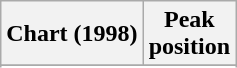<table class="wikitable sortable plainrowheaders" style="text-align:center">
<tr>
<th scope="col">Chart (1998)</th>
<th scope="col">Peak<br>position</th>
</tr>
<tr>
</tr>
<tr>
</tr>
<tr>
</tr>
</table>
